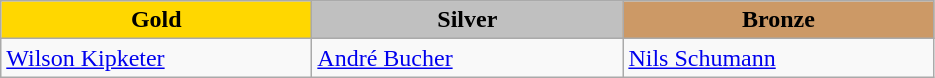<table class="wikitable" style="text-align:left">
<tr align="center">
<td width=200 bgcolor=gold><strong>Gold</strong></td>
<td width=200 bgcolor=silver><strong>Silver</strong></td>
<td width=200 bgcolor=CC9966><strong>Bronze</strong></td>
</tr>
<tr>
<td><a href='#'>Wilson Kipketer</a><br><em></em></td>
<td><a href='#'>André Bucher</a><br><em></em></td>
<td><a href='#'>Nils Schumann</a><br><em></em></td>
</tr>
</table>
